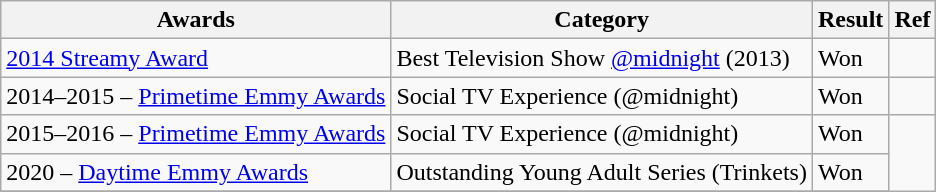<table class="wikitable">
<tr>
<th>Awards</th>
<th>Category</th>
<th>Result</th>
<th>Ref</th>
</tr>
<tr>
<td><a href='#'>2014 Streamy Award</a></td>
<td>Best Television Show <a href='#'>@midnight</a> (2013)</td>
<td>Won</td>
<td></td>
</tr>
<tr>
<td>2014–2015 – <a href='#'>Primetime Emmy Awards</a></td>
<td>Social TV Experience (@midnight)</td>
<td>Won</td>
<td></td>
</tr>
<tr>
<td>2015–2016 – <a href='#'>Primetime Emmy Awards</a></td>
<td>Social TV Experience (@midnight)</td>
<td>Won</td>
</tr>
<tr>
<td>2020 – <a href='#'>Daytime Emmy Awards</a></td>
<td>Outstanding Young Adult Series (Trinkets)</td>
<td>Won</td>
</tr>
<tr>
</tr>
</table>
